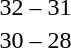<table style="text-align:center">
<tr>
<th width=200></th>
<th width=100></th>
<th width=200></th>
</tr>
<tr>
<td align=right><strong></strong></td>
<td>32 – 31</td>
<td align=left></td>
</tr>
<tr>
<td align=right><strong></strong></td>
<td>30 – 28</td>
<td align=left></td>
</tr>
</table>
